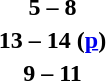<table style="text-align:center">
<tr>
<th width=200></th>
<th width=100></th>
<th width=200></th>
</tr>
<tr>
<td align=right></td>
<td><strong>5 – 8</strong></td>
<td align=left></td>
</tr>
<tr>
<td align=right></td>
<td><strong>13 – 14 (<a href='#'>p</a>)</strong></td>
<td align=left></td>
</tr>
<tr>
<td align=right></td>
<td><strong>9 – 11</strong></td>
<td align=left></td>
</tr>
</table>
